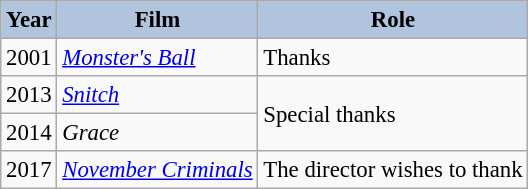<table class="wikitable" style="font-size:95%;">
<tr>
<th style="background:#B0C4DE;">Year</th>
<th style="background:#B0C4DE;">Film</th>
<th style="background:#B0C4DE;">Role</th>
</tr>
<tr>
<td>2001</td>
<td><em><a href='#'>Monster's Ball</a></em></td>
<td>Thanks</td>
</tr>
<tr>
<td>2013</td>
<td><em><a href='#'>Snitch</a></em></td>
<td rowspan=2>Special thanks</td>
</tr>
<tr>
<td>2014</td>
<td><em>Grace</em></td>
</tr>
<tr>
<td>2017</td>
<td><em><a href='#'>November Criminals</a></em></td>
<td>The director wishes to thank</td>
</tr>
</table>
